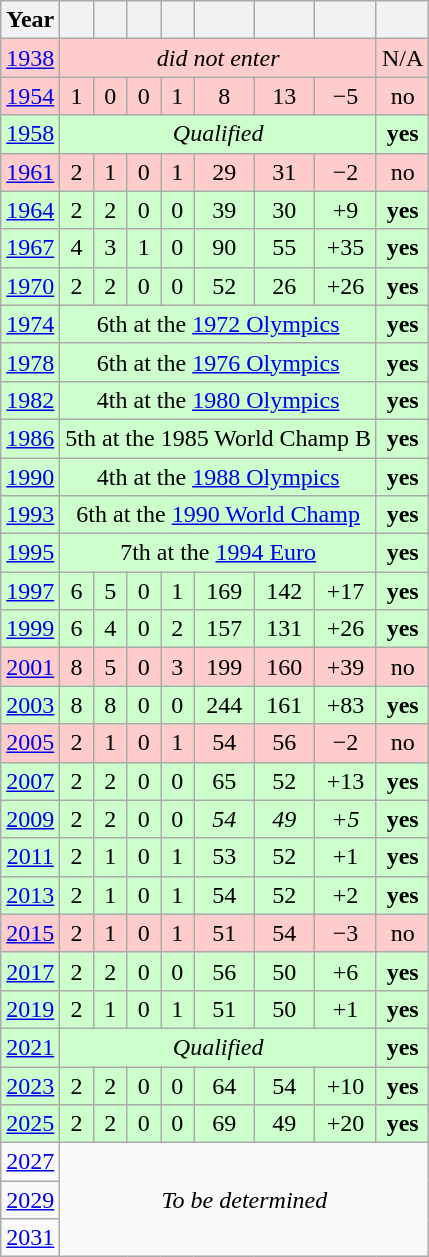<table class="wikitable" style="text-align: center;">
<tr>
<th>Year</th>
<th width="15"></th>
<th width="15"></th>
<th width="15"></th>
<th width="15"></th>
<th></th>
<th></th>
<th></th>
<th></th>
</tr>
<tr style="background:#ffcccc;">
<td> <a href='#'>1938</a></td>
<td colspan="7"><em>did not enter</em></td>
<td>N/A</td>
</tr>
<tr style="background:#ffcccc;">
<td> <a href='#'>1954</a></td>
<td>1</td>
<td>0</td>
<td>0</td>
<td>1</td>
<td>8</td>
<td>13</td>
<td>−5</td>
<td>no</td>
</tr>
<tr style="background:#ccffcc;">
<td> <a href='#'>1958</a></td>
<td colspan="7"><em>Qualified</em></td>
<td><strong>yes</strong></td>
</tr>
<tr style="background:#ffcccc;">
<td> <a href='#'>1961</a></td>
<td>2</td>
<td>1</td>
<td>0</td>
<td>1</td>
<td>29</td>
<td>31</td>
<td>−2</td>
<td>no</td>
</tr>
<tr style="background:#ccffcc;">
<td> <a href='#'>1964</a></td>
<td>2</td>
<td>2</td>
<td>0</td>
<td>0</td>
<td>39</td>
<td>30</td>
<td>+9</td>
<td><strong>yes</strong></td>
</tr>
<tr style="background:#ccffcc;">
<td> <a href='#'>1967</a></td>
<td>4</td>
<td>3</td>
<td>1</td>
<td>0</td>
<td>90</td>
<td>55</td>
<td>+35</td>
<td><strong>yes</strong></td>
</tr>
<tr style="background:#ccffcc;">
<td> <a href='#'>1970</a></td>
<td>2</td>
<td>2</td>
<td>0</td>
<td>0</td>
<td>52</td>
<td>26</td>
<td>+26</td>
<td><strong>yes</strong></td>
</tr>
<tr style="background:#ccffcc;">
<td> <a href='#'>1974</a></td>
<td colspan="7">6th at the <a href='#'>1972 Olympics</a></td>
<td><strong>yes</strong></td>
</tr>
<tr style="background:#ccffcc;">
<td> <a href='#'>1978</a></td>
<td colspan="7">6th at the <a href='#'>1976 Olympics</a></td>
<td><strong>yes</strong></td>
</tr>
<tr style="background:#ccffcc;">
<td> <a href='#'>1982</a></td>
<td colspan="7">4th at the <a href='#'>1980 Olympics</a></td>
<td><strong>yes</strong></td>
</tr>
<tr style="background:#ccffcc;">
<td> <a href='#'>1986</a></td>
<td colspan="7">5th at the 1985 World Champ B</td>
<td><strong>yes</strong></td>
</tr>
<tr style="background:#ccffcc;">
<td> <a href='#'>1990</a></td>
<td colspan="7">4th at the <a href='#'>1988 Olympics</a></td>
<td><strong>yes</strong></td>
</tr>
<tr style="background:#ccffcc;">
<td> <a href='#'>1993</a></td>
<td colspan="7">6th at the <a href='#'>1990 World Champ</a></td>
<td><strong>yes</strong></td>
</tr>
<tr style="background:#ccffcc;">
<td> <a href='#'>1995</a></td>
<td colspan="7">7th at the <a href='#'>1994 Euro</a></td>
<td><strong>yes</strong></td>
</tr>
<tr style="background:#ccffcc;">
<td> <a href='#'>1997</a></td>
<td>6</td>
<td>5</td>
<td>0</td>
<td>1</td>
<td>169</td>
<td>142</td>
<td>+17</td>
<td><strong>yes</strong></td>
</tr>
<tr style="background:#ccffcc;">
<td> <a href='#'>1999</a></td>
<td>6</td>
<td>4</td>
<td>0</td>
<td>2</td>
<td>157</td>
<td>131</td>
<td>+26</td>
<td><strong>yes</strong></td>
</tr>
<tr style="background:#ffcccc;">
<td> <a href='#'>2001</a></td>
<td>8</td>
<td>5</td>
<td>0</td>
<td>3</td>
<td>199</td>
<td>160</td>
<td>+39</td>
<td>no</td>
</tr>
<tr style="background:#ccffcc;">
<td> <a href='#'>2003</a></td>
<td>8</td>
<td>8</td>
<td>0</td>
<td>0</td>
<td>244</td>
<td>161</td>
<td>+83</td>
<td><strong>yes</strong></td>
</tr>
<tr style="background:#ffcccc;">
<td> <a href='#'>2005</a></td>
<td>2</td>
<td>1</td>
<td>0</td>
<td>1</td>
<td>54</td>
<td>56</td>
<td>−2</td>
<td>no</td>
</tr>
<tr style="background:#ccffcc;">
<td> <a href='#'>2007</a></td>
<td>2</td>
<td>2</td>
<td>0</td>
<td>0</td>
<td>65</td>
<td>52</td>
<td>+13</td>
<td><strong>yes</strong></td>
</tr>
<tr style="background:#ccffcc;">
<td> <a href='#'>2009</a></td>
<td>2</td>
<td>2</td>
<td>0</td>
<td>0</td>
<td><em>54</em></td>
<td><em>49</em></td>
<td><em>+5</em></td>
<td><strong>yes</strong></td>
</tr>
<tr style="background:#ccffcc;">
<td> <a href='#'>2011</a></td>
<td>2</td>
<td>1</td>
<td>0</td>
<td>1</td>
<td>53</td>
<td>52</td>
<td>+1</td>
<td><strong>yes</strong></td>
</tr>
<tr style="background:#ccffcc;">
<td> <a href='#'>2013</a></td>
<td>2</td>
<td>1</td>
<td>0</td>
<td>1</td>
<td>54</td>
<td>52</td>
<td>+2</td>
<td><strong>yes</strong></td>
</tr>
<tr style="background:#ffcccc;">
<td> <a href='#'>2015</a></td>
<td>2</td>
<td>1</td>
<td>0</td>
<td>1</td>
<td>51</td>
<td>54</td>
<td>−3</td>
<td>no</td>
</tr>
<tr style="background:#ccffcc;">
<td> <a href='#'>2017</a></td>
<td>2</td>
<td>2</td>
<td>0</td>
<td>0</td>
<td>56</td>
<td>50</td>
<td>+6</td>
<td><strong>yes</strong></td>
</tr>
<tr style="background:#ccffcc;">
<td> <a href='#'>2019</a></td>
<td>2</td>
<td>1</td>
<td>0</td>
<td>1</td>
<td>51</td>
<td>50</td>
<td>+1</td>
<td><strong>yes</strong></td>
</tr>
<tr style="background:#ccffcc;">
<td> <a href='#'>2021</a></td>
<td colspan="7"><em>Qualified</em></td>
<td><strong>yes</strong></td>
</tr>
<tr style="background:#ccffcc;">
<td> <a href='#'>2023</a></td>
<td>2</td>
<td>2</td>
<td>0</td>
<td>0</td>
<td>64</td>
<td>54</td>
<td>+10</td>
<td><strong>yes</strong></td>
</tr>
<tr style="background:#ccffcc;">
<td> <a href='#'>2025</a></td>
<td>2</td>
<td>2</td>
<td>0</td>
<td>0</td>
<td>69</td>
<td>49</td>
<td>+20</td>
<td><strong>yes</strong></td>
</tr>
<tr>
<td> <a href='#'>2027</a></td>
<td colspan="8" rowspan="3"><em>To be determined</em></td>
</tr>
<tr>
<td> <a href='#'>2029</a></td>
</tr>
<tr>
<td> <a href='#'>2031</a></td>
</tr>
</table>
